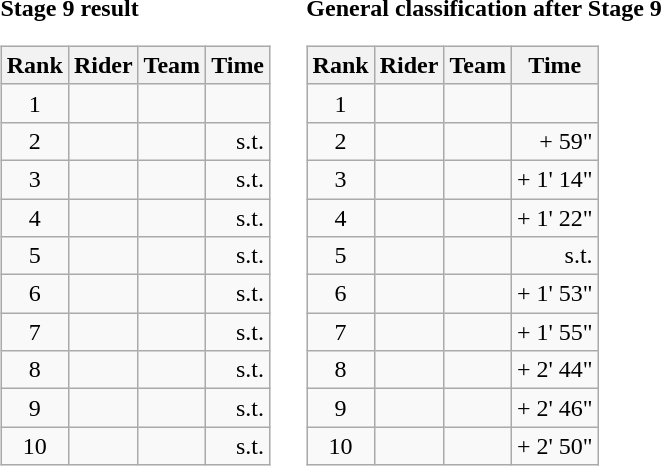<table>
<tr>
<td><strong>Stage 9 result</strong><br><table class="wikitable">
<tr>
<th scope="col">Rank</th>
<th scope="col">Rider</th>
<th scope="col">Team</th>
<th scope="col">Time</th>
</tr>
<tr>
<td style="text-align:center;">1</td>
<td></td>
<td></td>
<td style="text-align:right;"></td>
</tr>
<tr>
<td style="text-align:center;">2</td>
<td></td>
<td></td>
<td style="text-align:right;">s.t.</td>
</tr>
<tr>
<td style="text-align:center;">3</td>
<td></td>
<td></td>
<td style="text-align:right;">s.t.</td>
</tr>
<tr>
<td style="text-align:center;">4</td>
<td></td>
<td></td>
<td style="text-align:right;">s.t.</td>
</tr>
<tr>
<td style="text-align:center;">5</td>
<td></td>
<td></td>
<td style="text-align:right;">s.t.</td>
</tr>
<tr>
<td style="text-align:center;">6</td>
<td></td>
<td></td>
<td style="text-align:right;">s.t.</td>
</tr>
<tr>
<td style="text-align:center;">7</td>
<td></td>
<td></td>
<td style="text-align:right;">s.t.</td>
</tr>
<tr>
<td style="text-align:center;">8</td>
<td></td>
<td></td>
<td style="text-align:right;">s.t.</td>
</tr>
<tr>
<td style="text-align:center;">9</td>
<td></td>
<td></td>
<td style="text-align:right;">s.t.</td>
</tr>
<tr>
<td style="text-align:center;">10</td>
<td></td>
<td></td>
<td style="text-align:right;">s.t.</td>
</tr>
</table>
</td>
<td></td>
<td><strong>General classification after Stage 9</strong><br><table class="wikitable">
<tr>
<th scope="col">Rank</th>
<th scope="col">Rider</th>
<th scope="col">Team</th>
<th scope="col">Time</th>
</tr>
<tr>
<td style="text-align:center;">1</td>
<td></td>
<td></td>
<td style="text-align:right;"></td>
</tr>
<tr>
<td style="text-align:center;">2</td>
<td></td>
<td></td>
<td style="text-align:right;">+ 59"</td>
</tr>
<tr>
<td style="text-align:center;">3</td>
<td></td>
<td></td>
<td style="text-align:right;">+ 1' 14"</td>
</tr>
<tr>
<td style="text-align:center;">4</td>
<td></td>
<td></td>
<td style="text-align:right;">+ 1' 22"</td>
</tr>
<tr>
<td style="text-align:center;">5</td>
<td></td>
<td></td>
<td style="text-align:right;">s.t.</td>
</tr>
<tr>
<td style="text-align:center;">6</td>
<td></td>
<td></td>
<td style="text-align:right;">+ 1' 53"</td>
</tr>
<tr>
<td style="text-align:center;">7</td>
<td></td>
<td></td>
<td style="text-align:right;">+ 1' 55"</td>
</tr>
<tr>
<td style="text-align:center;">8</td>
<td></td>
<td></td>
<td style="text-align:right;">+ 2' 44"</td>
</tr>
<tr>
<td style="text-align:center;">9</td>
<td></td>
<td></td>
<td style="text-align:right;">+ 2' 46"</td>
</tr>
<tr>
<td style="text-align:center;">10</td>
<td></td>
<td></td>
<td style="text-align:right;">+ 2' 50"</td>
</tr>
</table>
</td>
</tr>
</table>
